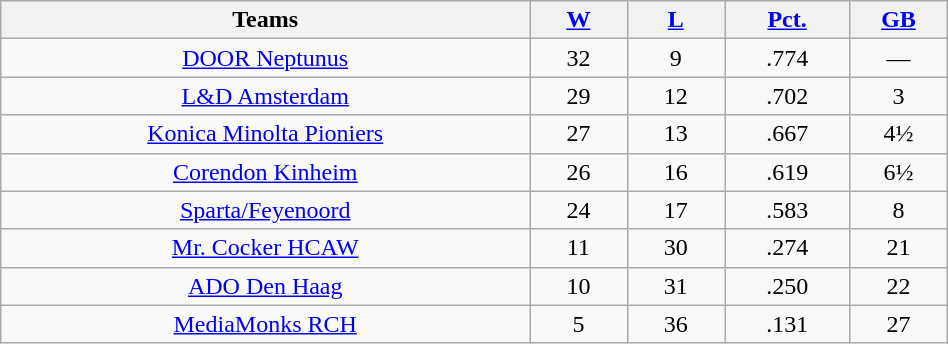<table class="wikitable" width="50%" style="text-align:center;">
<tr>
<th width="38%">Teams</th>
<th width="7%"><a href='#'>W</a></th>
<th width="7%"><a href='#'>L</a></th>
<th width="9%"><a href='#'>Pct.</a></th>
<th width="7%"><a href='#'>GB</a></th>
</tr>
<tr>
<td><a href='#'>DOOR Neptunus</a></td>
<td>32</td>
<td>9</td>
<td>.774</td>
<td>—</td>
</tr>
<tr>
<td><a href='#'>L&D Amsterdam</a></td>
<td>29</td>
<td>12</td>
<td>.702</td>
<td>3</td>
</tr>
<tr>
<td><a href='#'>Konica Minolta Pioniers</a></td>
<td>27</td>
<td>13</td>
<td>.667</td>
<td>4½</td>
</tr>
<tr>
<td><a href='#'>Corendon Kinheim</a></td>
<td>26</td>
<td>16</td>
<td>.619</td>
<td>6½</td>
</tr>
<tr>
<td><a href='#'>Sparta/Feyenoord</a></td>
<td>24</td>
<td>17</td>
<td>.583</td>
<td>8</td>
</tr>
<tr>
<td><a href='#'>Mr. Cocker HCAW</a></td>
<td>11</td>
<td>30</td>
<td>.274</td>
<td>21</td>
</tr>
<tr>
<td><a href='#'>ADO Den Haag</a></td>
<td>10</td>
<td>31</td>
<td>.250</td>
<td>22</td>
</tr>
<tr>
<td><a href='#'>MediaMonks RCH</a></td>
<td>5</td>
<td>36</td>
<td>.131</td>
<td>27</td>
</tr>
</table>
